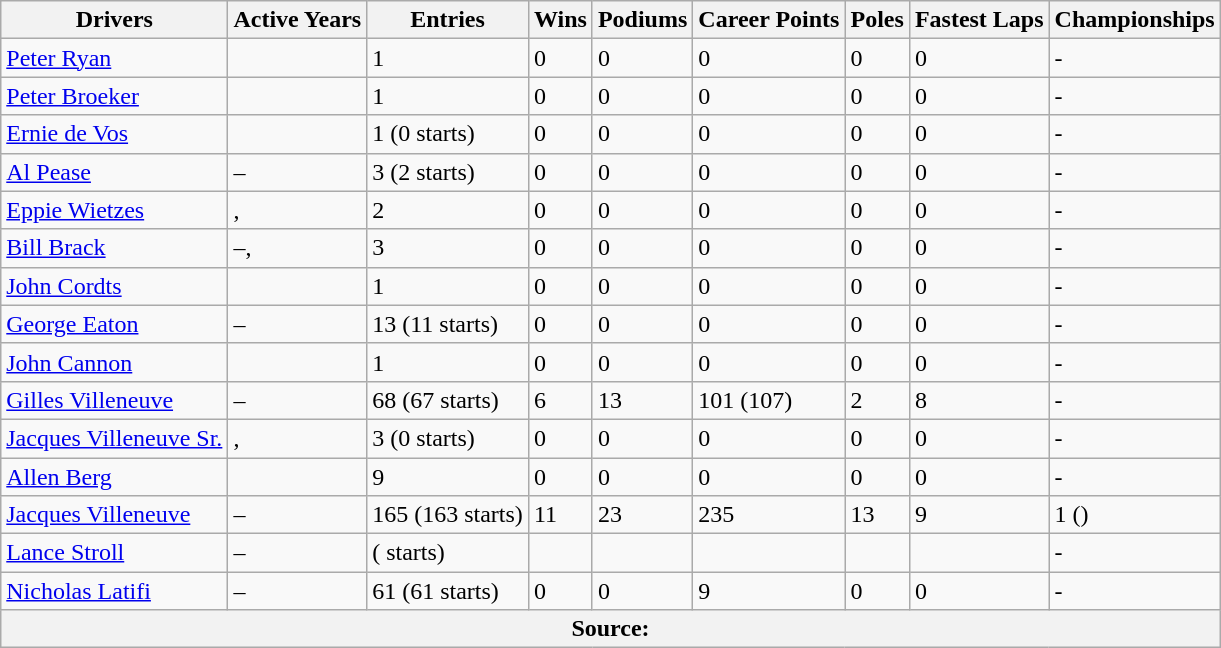<table class="wikitable sortable" border="1">
<tr>
<th scope="col">Drivers</th>
<th scope="col">Active Years</th>
<th scope="col">Entries</th>
<th scope="col">Wins</th>
<th scope="col">Podiums</th>
<th scope="col">Career Points</th>
<th scope="col">Poles</th>
<th scope="col">Fastest Laps</th>
<th scope="col">Championships</th>
</tr>
<tr>
<td><a href='#'>Peter Ryan</a></td>
<td></td>
<td>1</td>
<td>0</td>
<td>0</td>
<td>0</td>
<td>0</td>
<td>0</td>
<td>-</td>
</tr>
<tr>
<td><a href='#'>Peter Broeker</a></td>
<td></td>
<td>1</td>
<td>0</td>
<td>0</td>
<td>0</td>
<td>0</td>
<td>0</td>
<td>-</td>
</tr>
<tr>
<td><a href='#'>Ernie de Vos</a></td>
<td></td>
<td>1 (0 starts)</td>
<td>0</td>
<td>0</td>
<td>0</td>
<td>0</td>
<td>0</td>
<td>-</td>
</tr>
<tr>
<td><a href='#'>Al Pease</a></td>
<td>–</td>
<td>3 (2 starts)</td>
<td>0</td>
<td>0</td>
<td>0</td>
<td>0</td>
<td>0</td>
<td>-</td>
</tr>
<tr>
<td><a href='#'>Eppie Wietzes</a></td>
<td>, </td>
<td>2</td>
<td>0</td>
<td>0</td>
<td>0</td>
<td>0</td>
<td>0</td>
<td>-</td>
</tr>
<tr>
<td><a href='#'>Bill Brack</a></td>
<td>–, </td>
<td>3</td>
<td>0</td>
<td>0</td>
<td>0</td>
<td>0</td>
<td>0</td>
<td>-</td>
</tr>
<tr>
<td><a href='#'>John Cordts</a></td>
<td></td>
<td>1</td>
<td>0</td>
<td>0</td>
<td>0</td>
<td>0</td>
<td>0</td>
<td>-</td>
</tr>
<tr>
<td><a href='#'>George Eaton</a></td>
<td>–</td>
<td>13 (11 starts)</td>
<td>0</td>
<td>0</td>
<td>0</td>
<td>0</td>
<td>0</td>
<td>-</td>
</tr>
<tr>
<td><a href='#'>John Cannon</a></td>
<td></td>
<td>1</td>
<td>0</td>
<td>0</td>
<td>0</td>
<td>0</td>
<td>0</td>
<td>-</td>
</tr>
<tr>
<td><a href='#'>Gilles Villeneuve</a></td>
<td>–</td>
<td>68 (67 starts)</td>
<td>6</td>
<td>13</td>
<td>101 (107) </td>
<td>2</td>
<td>8</td>
<td>-</td>
</tr>
<tr>
<td><a href='#'>Jacques Villeneuve Sr.</a></td>
<td>, </td>
<td>3 (0 starts)</td>
<td>0</td>
<td>0</td>
<td>0</td>
<td>0</td>
<td>0</td>
<td>-</td>
</tr>
<tr>
<td><a href='#'>Allen Berg</a></td>
<td></td>
<td>9</td>
<td>0</td>
<td>0</td>
<td>0</td>
<td>0</td>
<td>0</td>
<td>-</td>
</tr>
<tr>
<td><a href='#'>Jacques Villeneuve</a></td>
<td>–</td>
<td>165 (163 starts)</td>
<td>11</td>
<td>23</td>
<td>235</td>
<td>13</td>
<td>9</td>
<td>1 ()</td>
</tr>
<tr>
<td><a href='#'>Lance Stroll</a></td>
<td>–</td>
<td> ( starts)</td>
<td></td>
<td></td>
<td></td>
<td></td>
<td></td>
<td>-</td>
</tr>
<tr>
<td><a href='#'>Nicholas Latifi</a></td>
<td>–</td>
<td>61 (61 starts)</td>
<td>0</td>
<td>0</td>
<td>9</td>
<td>0</td>
<td>0</td>
<td>-</td>
</tr>
<tr>
<th colspan=9>Source:</th>
</tr>
</table>
